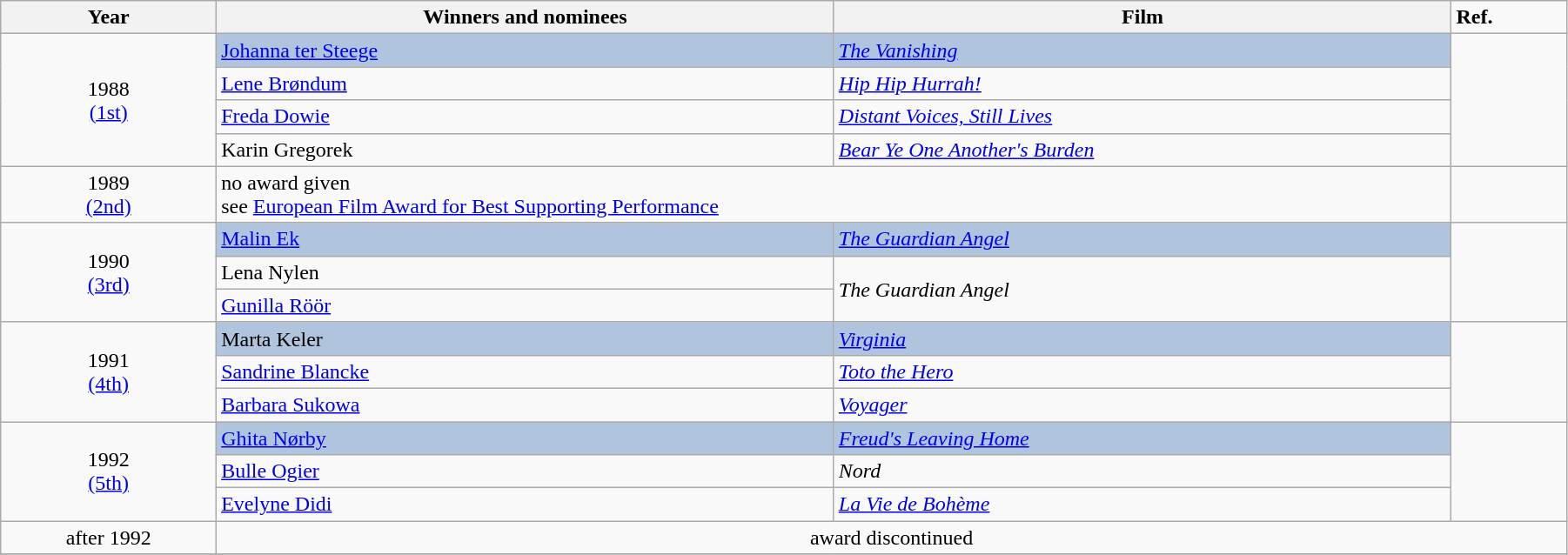<table class="wikitable" width="95%" cellpadding="5">
<tr>
<th width="100"><strong>Year</strong></th>
<th width="300"><strong>Winners and nominees</strong></th>
<th width="300"><strong>Film</strong></th>
<td width="50"><strong>Ref.</strong></td>
</tr>
<tr>
<td rowspan="4" style="text-align:center;">1988<br><a href='#'>(1st)</a></td>
<td style="background:#B0C4DE;"> <a href='#'>Johanna ter Steege</a></td>
<td style="background:#B0C4DE;"><em><a href='#'>The Vanishing</a></em></td>
<td rowspan="4"></td>
</tr>
<tr>
<td> <a href='#'>Lene Brøndum</a></td>
<td><em><a href='#'>Hip Hip Hurrah!</a></em></td>
</tr>
<tr>
<td> <a href='#'>Freda Dowie</a></td>
<td><em><a href='#'>Distant Voices, Still Lives</a></em></td>
</tr>
<tr>
<td> Karin Gregorek</td>
<td><em><a href='#'>Bear Ye One Another's Burden</a></em></td>
</tr>
<tr>
<td style="text-align:center;">1989<br><a href='#'>(2nd)</a></td>
<td colspan="2">no award given <br>see <a href='#'>European Film Award for Best Supporting Performance</a></td>
<td></td>
</tr>
<tr>
<td rowspan="3" style="text-align:center;">1990<br><a href='#'>(3rd)</a></td>
<td style="background:#B0C4DE;"> <a href='#'>Malin Ek</a></td>
<td style="background:#B0C4DE;"><em><a href='#'>The Guardian Angel</a></em></td>
<td rowspan="3"></td>
</tr>
<tr>
<td> Lena Nylen</td>
<td rowspan="2"><em>The Guardian Angel</em></td>
</tr>
<tr>
<td> <a href='#'>Gunilla Röör</a></td>
</tr>
<tr>
<td rowspan="3" style="text-align:center;">1991<br><a href='#'>(4th)</a></td>
<td style="background:#B0C4DE;">  Marta Keler</td>
<td style="background:#B0C4DE;"><em><a href='#'>Virginia</a></em></td>
<td rowspan="3"></td>
</tr>
<tr>
<td> <a href='#'>Sandrine Blancke</a></td>
<td><em><a href='#'>Toto the Hero</a></em></td>
</tr>
<tr>
<td> <a href='#'>Barbara Sukowa</a></td>
<td><em><a href='#'>Voyager</a></em></td>
</tr>
<tr>
<td rowspan="3" style="text-align:center;">1992<br><a href='#'>(5th)</a></td>
<td style="background:#B0C4DE;"> <a href='#'>Ghita Nørby</a></td>
<td style="background:#B0C4DE;"><em><a href='#'>Freud's Leaving Home</a></em></td>
<td rowspan="3"></td>
</tr>
<tr>
<td> <a href='#'>Bulle Ogier</a></td>
<td><em>Nord</em></td>
</tr>
<tr>
<td> <a href='#'>Evelyne Didi</a></td>
<td><em><a href='#'>La Vie de Bohème</a></em></td>
</tr>
<tr>
<td style="text-align:center;">after 1992</td>
<td colspan="3" style="text-align:center;">award discontinued</td>
</tr>
<tr>
</tr>
</table>
